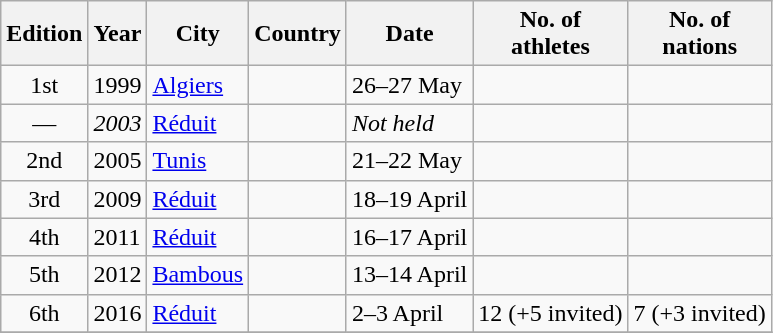<table class="wikitable">
<tr>
<th>Edition</th>
<th>Year</th>
<th>City</th>
<th>Country</th>
<th>Date</th>
<th>No. of<br>athletes</th>
<th>No. of<br>nations</th>
</tr>
<tr>
<td align=center>1st</td>
<td>1999</td>
<td><a href='#'>Algiers</a></td>
<td></td>
<td>26–27 May</td>
<td></td>
<td></td>
</tr>
<tr>
<td align=center>—</td>
<td><em>2003</em></td>
<td><a href='#'>Réduit</a></td>
<td></td>
<td><em>Not held</em></td>
<td></td>
<td></td>
</tr>
<tr>
<td align=center>2nd</td>
<td>2005</td>
<td><a href='#'>Tunis</a></td>
<td></td>
<td>21–22 May</td>
<td></td>
<td></td>
</tr>
<tr>
<td align=center>3rd</td>
<td>2009</td>
<td><a href='#'>Réduit</a></td>
<td></td>
<td>18–19 April</td>
<td></td>
<td></td>
</tr>
<tr>
<td align=center>4th</td>
<td>2011</td>
<td><a href='#'>Réduit</a></td>
<td></td>
<td>16–17 April</td>
<td></td>
<td></td>
</tr>
<tr>
<td align=center>5th</td>
<td>2012</td>
<td><a href='#'>Bambous</a></td>
<td></td>
<td>13–14 April</td>
<td></td>
<td></td>
</tr>
<tr>
<td align=center>6th</td>
<td>2016</td>
<td><a href='#'>Réduit</a></td>
<td></td>
<td>2–3 April</td>
<td>12 (+5 invited)</td>
<td>7 (+3 invited)</td>
</tr>
<tr>
</tr>
</table>
